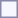<table style="border:1px solid #8888aa; background-color:#f7f8ff; padding:5px; font-size:95%; margin: 0px 12px 12px 0px;">
</table>
